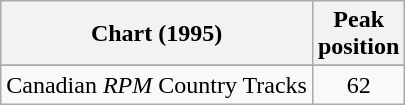<table class="wikitable">
<tr>
<th>Chart (1995)</th>
<th>Peak<br>position</th>
</tr>
<tr>
</tr>
<tr>
<td>Canadian <em>RPM</em> Country Tracks</td>
<td align="center">62</td>
</tr>
</table>
